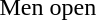<table>
<tr>
<td>Men open</td>
<td></td>
<td></td>
<td></td>
</tr>
</table>
